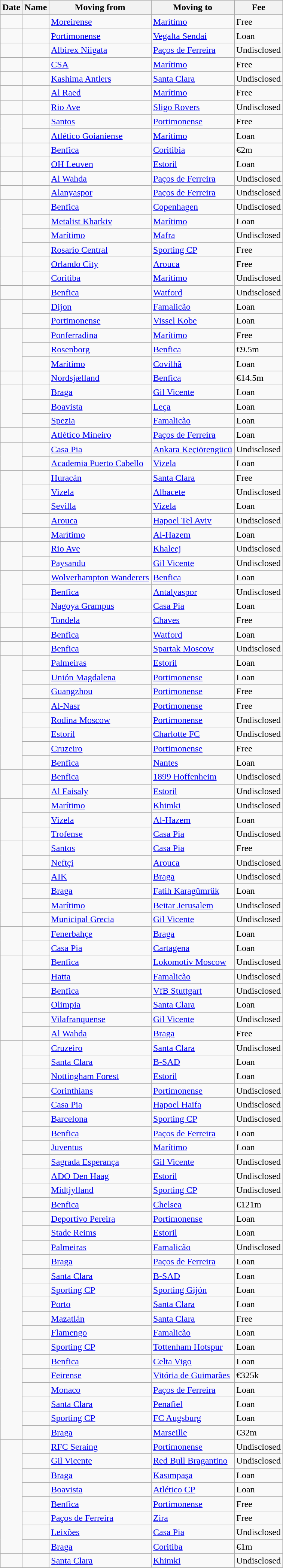<table class="wikitable sortable">
<tr>
<th>Date</th>
<th>Name</th>
<th>Moving from</th>
<th>Moving to</th>
<th>Fee</th>
</tr>
<tr>
<td rowspan="1"><strong></strong></td>
<td></td>
<td><a href='#'>Moreirense</a></td>
<td><a href='#'>Marítimo</a></td>
<td>Free</td>
</tr>
<tr>
<td rowspan="1"><strong></strong></td>
<td></td>
<td><a href='#'>Portimonense</a></td>
<td> <a href='#'>Vegalta Sendai</a></td>
<td>Loan</td>
</tr>
<tr>
<td rowspan="1"><strong></strong></td>
<td></td>
<td> <a href='#'>Albirex Niigata</a></td>
<td><a href='#'>Paços de Ferreira</a></td>
<td>Undisclosed</td>
</tr>
<tr>
<td rowspan="1"><strong></strong></td>
<td></td>
<td> <a href='#'>CSA</a></td>
<td><a href='#'>Marítimo</a></td>
<td>Free</td>
</tr>
<tr>
<td rowspan="1"><strong></strong></td>
<td></td>
<td> <a href='#'>Kashima Antlers</a></td>
<td><a href='#'>Santa Clara</a></td>
<td>Undisclosed</td>
</tr>
<tr>
<td rowspan="1"><strong></strong></td>
<td></td>
<td> <a href='#'>Al Raed</a></td>
<td><a href='#'>Marítimo</a></td>
<td>Free</td>
</tr>
<tr>
<td rowspan="1"><strong></strong></td>
<td></td>
<td><a href='#'>Rio Ave</a></td>
<td> <a href='#'>Sligo Rovers</a></td>
<td>Undisclosed</td>
</tr>
<tr>
<td rowspan="2"><strong></strong></td>
<td></td>
<td> <a href='#'>Santos</a></td>
<td><a href='#'>Portimonense</a></td>
<td>Free</td>
</tr>
<tr>
<td></td>
<td> <a href='#'>Atlético Goianiense</a></td>
<td><a href='#'>Marítimo</a></td>
<td>Loan</td>
</tr>
<tr>
<td rowspan="1"><strong></strong></td>
<td></td>
<td><a href='#'>Benfica</a></td>
<td> <a href='#'>Coritibia</a></td>
<td>€2m</td>
</tr>
<tr>
<td rowspan="1"><strong></strong></td>
<td></td>
<td> <a href='#'>OH Leuven</a></td>
<td><a href='#'>Estoril</a></td>
<td>Loan</td>
</tr>
<tr>
<td rowspan="1"><strong></strong></td>
<td></td>
<td> <a href='#'>Al Wahda</a></td>
<td><a href='#'>Paços de Ferreira</a></td>
<td>Undisclosed</td>
</tr>
<tr>
<td rowspan="1"><strong></strong></td>
<td></td>
<td> <a href='#'>Alanyaspor</a></td>
<td><a href='#'>Paços de Ferreira</a></td>
<td>Undisclosed</td>
</tr>
<tr>
<td rowspan="4"><strong></strong></td>
<td></td>
<td><a href='#'>Benfica</a></td>
<td> <a href='#'>Copenhagen</a></td>
<td>Undisclosed</td>
</tr>
<tr>
<td></td>
<td> <a href='#'>Metalist Kharkiv</a></td>
<td><a href='#'>Marítimo</a></td>
<td>Loan</td>
</tr>
<tr>
<td></td>
<td><a href='#'>Marítimo</a></td>
<td><a href='#'>Mafra</a></td>
<td>Undisclosed</td>
</tr>
<tr>
<td></td>
<td> <a href='#'>Rosario Central</a></td>
<td><a href='#'>Sporting CP</a></td>
<td>Free</td>
</tr>
<tr>
<td rowspan="2"><strong></strong></td>
<td></td>
<td> <a href='#'>Orlando City</a></td>
<td><a href='#'>Arouca</a></td>
<td>Free</td>
</tr>
<tr>
<td></td>
<td> <a href='#'>Coritiba</a></td>
<td><a href='#'>Marítimo</a></td>
<td>Undisclosed</td>
</tr>
<tr>
<td rowspan="1"><strong></strong></td>
<td></td>
<td><a href='#'>Benfica</a></td>
<td> <a href='#'>Watford</a></td>
<td>Undisclosed</td>
</tr>
<tr>
<td rowspan="2"><strong></strong></td>
<td></td>
<td> <a href='#'>Dijon</a></td>
<td><a href='#'>Famalicão</a></td>
<td>Loan</td>
</tr>
<tr>
<td></td>
<td><a href='#'>Portimonense</a></td>
<td> <a href='#'>Vissel Kobe</a></td>
<td>Loan</td>
</tr>
<tr>
<td rowspan="3"><strong></strong></td>
<td></td>
<td> <a href='#'>Ponferradina</a></td>
<td><a href='#'>Marítimo</a></td>
<td>Free</td>
</tr>
<tr>
<td></td>
<td> <a href='#'>Rosenborg</a></td>
<td><a href='#'>Benfica</a></td>
<td>€9.5m</td>
</tr>
<tr>
<td></td>
<td><a href='#'>Marítimo</a></td>
<td><a href='#'>Covilhã</a></td>
<td>Loan</td>
</tr>
<tr>
<td rowspan="1"><strong></strong></td>
<td></td>
<td> <a href='#'>Nordsjælland</a></td>
<td><a href='#'>Benfica</a></td>
<td>€14.5m</td>
</tr>
<tr>
<td rowspan="3"><strong></strong></td>
<td></td>
<td><a href='#'>Braga</a></td>
<td><a href='#'>Gil Vicente</a></td>
<td>Loan</td>
</tr>
<tr>
<td></td>
<td><a href='#'>Boavista</a></td>
<td><a href='#'>Leça</a></td>
<td>Loan</td>
</tr>
<tr>
<td></td>
<td> <a href='#'>Spezia</a></td>
<td><a href='#'>Famalicão</a></td>
<td>Loan</td>
</tr>
<tr>
<td rowspan="1"><strong></strong></td>
<td></td>
<td> <a href='#'>Atlético Mineiro</a></td>
<td><a href='#'>Paços de Ferreira</a></td>
<td>Loan</td>
</tr>
<tr>
<td rowspan="2"><strong></strong></td>
<td></td>
<td><a href='#'>Casa Pia</a></td>
<td> <a href='#'>Ankara Keçiörengücü</a></td>
<td>Undisclosed</td>
</tr>
<tr>
<td></td>
<td> <a href='#'>Academia Puerto Cabello</a></td>
<td><a href='#'>Vizela</a></td>
<td>Loan</td>
</tr>
<tr>
<td rowspan="4"><strong></strong></td>
<td></td>
<td> <a href='#'>Huracán</a></td>
<td><a href='#'>Santa Clara</a></td>
<td>Free</td>
</tr>
<tr>
<td></td>
<td><a href='#'>Vizela</a></td>
<td> <a href='#'>Albacete</a></td>
<td>Undisclosed</td>
</tr>
<tr>
<td></td>
<td> <a href='#'>Sevilla</a></td>
<td><a href='#'>Vizela</a></td>
<td>Loan</td>
</tr>
<tr>
<td></td>
<td><a href='#'>Arouca</a></td>
<td> <a href='#'>Hapoel Tel Aviv</a></td>
<td>Undisclosed</td>
</tr>
<tr>
<td rowspan="1"><strong></strong></td>
<td></td>
<td><a href='#'>Marítimo</a></td>
<td> <a href='#'>Al-Hazem</a></td>
<td>Loan</td>
</tr>
<tr>
<td rowspan="2"><strong></strong></td>
<td></td>
<td><a href='#'>Rio Ave</a></td>
<td> <a href='#'>Khaleej</a></td>
<td>Undisclosed</td>
</tr>
<tr>
<td></td>
<td> <a href='#'>Paysandu</a></td>
<td><a href='#'>Gil Vicente</a></td>
<td>Undisclosed</td>
</tr>
<tr>
<td rowspan="3"><strong></strong></td>
<td></td>
<td> <a href='#'>Wolverhampton Wanderers</a></td>
<td><a href='#'>Benfica</a></td>
<td>Loan</td>
</tr>
<tr>
<td></td>
<td><a href='#'>Benfica</a></td>
<td> <a href='#'>Antalyaspor</a></td>
<td>Undisclosed</td>
</tr>
<tr>
<td></td>
<td> <a href='#'>Nagoya Grampus</a></td>
<td><a href='#'>Casa Pia</a></td>
<td>Loan</td>
</tr>
<tr>
<td rowspan="1"><strong></strong></td>
<td></td>
<td><a href='#'>Tondela</a></td>
<td><a href='#'>Chaves</a></td>
<td>Free</td>
</tr>
<tr>
<td rowspan="1"><strong></strong></td>
<td></td>
<td><a href='#'>Benfica</a></td>
<td> <a href='#'>Watford</a></td>
<td>Loan</td>
</tr>
<tr>
<td rowspan="1"><strong></strong></td>
<td></td>
<td><a href='#'>Benfica</a></td>
<td> <a href='#'>Spartak Moscow</a></td>
<td>Undisclosed</td>
</tr>
<tr>
<td rowspan="8"><strong></strong></td>
<td></td>
<td> <a href='#'>Palmeiras</a></td>
<td><a href='#'>Estoril</a></td>
<td>Loan</td>
</tr>
<tr>
<td></td>
<td> <a href='#'>Unión Magdalena</a></td>
<td><a href='#'>Portimonense</a></td>
<td>Loan</td>
</tr>
<tr>
<td></td>
<td> <a href='#'>Guangzhou</a></td>
<td><a href='#'>Portimonense</a></td>
<td>Free</td>
</tr>
<tr>
<td></td>
<td> <a href='#'>Al-Nasr</a></td>
<td><a href='#'>Portimonense</a></td>
<td>Free</td>
</tr>
<tr>
<td></td>
<td> <a href='#'>Rodina Moscow</a></td>
<td><a href='#'>Portimonense</a></td>
<td>Undisclosed</td>
</tr>
<tr>
<td></td>
<td><a href='#'>Estoril</a></td>
<td> <a href='#'>Charlotte FC</a></td>
<td>Undisclosed</td>
</tr>
<tr>
<td></td>
<td> <a href='#'>Cruzeiro</a></td>
<td><a href='#'>Portimonense</a></td>
<td>Free</td>
</tr>
<tr>
<td></td>
<td><a href='#'>Benfica</a></td>
<td> <a href='#'>Nantes</a></td>
<td>Loan</td>
</tr>
<tr>
<td rowspan="2"><strong></strong></td>
<td></td>
<td><a href='#'>Benfica</a></td>
<td> <a href='#'>1899 Hoffenheim</a></td>
<td>Undisclosed</td>
</tr>
<tr>
<td></td>
<td> <a href='#'>Al Faisaly</a></td>
<td><a href='#'>Estoril</a></td>
<td>Undisclosed</td>
</tr>
<tr>
<td rowspan="3"><strong></strong></td>
<td></td>
<td><a href='#'>Marítimo</a></td>
<td> <a href='#'>Khimki</a></td>
<td>Undisclosed</td>
</tr>
<tr>
<td></td>
<td><a href='#'>Vizela</a></td>
<td> <a href='#'>Al-Hazem</a></td>
<td>Loan</td>
</tr>
<tr>
<td></td>
<td><a href='#'>Trofense</a></td>
<td><a href='#'>Casa Pia</a></td>
<td>Undisclosed</td>
</tr>
<tr>
<td rowspan="6"><strong></strong></td>
<td></td>
<td> <a href='#'>Santos</a></td>
<td><a href='#'>Casa Pia</a></td>
<td>Free</td>
</tr>
<tr>
<td></td>
<td> <a href='#'>Neftçi</a></td>
<td><a href='#'>Arouca</a></td>
<td>Undisclosed</td>
</tr>
<tr>
<td></td>
<td> <a href='#'>AIK</a></td>
<td><a href='#'>Braga</a></td>
<td>Undisclosed</td>
</tr>
<tr>
<td></td>
<td><a href='#'>Braga</a></td>
<td> <a href='#'>Fatih Karagümrük</a></td>
<td>Loan</td>
</tr>
<tr>
<td></td>
<td><a href='#'>Marítimo</a></td>
<td> <a href='#'>Beitar Jerusalem</a></td>
<td>Undisclosed</td>
</tr>
<tr>
<td></td>
<td> <a href='#'>Municipal Grecia</a></td>
<td><a href='#'>Gil Vicente</a></td>
<td>Undisclosed</td>
</tr>
<tr>
<td rowspan="2"><strong></strong></td>
<td></td>
<td> <a href='#'>Fenerbahçe</a></td>
<td><a href='#'>Braga</a></td>
<td>Loan</td>
</tr>
<tr>
<td></td>
<td><a href='#'>Casa Pia</a></td>
<td> <a href='#'>Cartagena</a></td>
<td>Loan</td>
</tr>
<tr>
<td rowspan="6"><strong></strong></td>
<td></td>
<td><a href='#'>Benfica</a></td>
<td> <a href='#'>Lokomotiv Moscow</a></td>
<td>Undisclosed</td>
</tr>
<tr>
<td></td>
<td> <a href='#'>Hatta</a></td>
<td><a href='#'>Famalicão</a></td>
<td>Undisclosed</td>
</tr>
<tr>
<td></td>
<td><a href='#'>Benfica</a></td>
<td> <a href='#'>VfB Stuttgart</a></td>
<td>Undisclosed</td>
</tr>
<tr>
<td></td>
<td> <a href='#'>Olimpia</a></td>
<td><a href='#'>Santa Clara</a></td>
<td>Loan</td>
</tr>
<tr>
<td></td>
<td><a href='#'>Vilafranquense</a></td>
<td><a href='#'>Gil Vicente</a></td>
<td>Undisclosed</td>
</tr>
<tr>
<td></td>
<td> <a href='#'>Al Wahda</a></td>
<td><a href='#'>Braga</a></td>
<td>Free</td>
</tr>
<tr>
<td rowspan="28"><strong></strong></td>
<td></td>
<td> <a href='#'>Cruzeiro</a></td>
<td><a href='#'>Santa Clara</a></td>
<td>Undisclosed</td>
</tr>
<tr>
<td></td>
<td><a href='#'>Santa Clara</a></td>
<td><a href='#'>B-SAD</a></td>
<td>Loan</td>
</tr>
<tr>
<td></td>
<td> <a href='#'>Nottingham Forest</a></td>
<td><a href='#'>Estoril</a></td>
<td>Loan</td>
</tr>
<tr>
<td></td>
<td> <a href='#'>Corinthians</a></td>
<td><a href='#'>Portimonense</a></td>
<td>Undisclosed</td>
</tr>
<tr>
<td></td>
<td><a href='#'>Casa Pia</a></td>
<td> <a href='#'>Hapoel Haifa</a></td>
<td>Undisclosed</td>
</tr>
<tr>
<td></td>
<td> <a href='#'>Barcelona</a></td>
<td><a href='#'>Sporting CP</a></td>
<td>Undisclosed</td>
</tr>
<tr>
<td></td>
<td><a href='#'>Benfica</a></td>
<td><a href='#'>Paços de Ferreira</a></td>
<td>Loan</td>
</tr>
<tr>
<td></td>
<td> <a href='#'>Juventus</a></td>
<td><a href='#'>Marítimo</a></td>
<td>Loan</td>
</tr>
<tr>
<td></td>
<td> <a href='#'>Sagrada Esperança</a></td>
<td><a href='#'>Gil Vicente</a></td>
<td>Undisclosed</td>
</tr>
<tr>
<td></td>
<td> <a href='#'>ADO Den Haag</a></td>
<td><a href='#'>Estoril</a></td>
<td>Undisclosed</td>
</tr>
<tr>
<td></td>
<td> <a href='#'>Midtjylland</a></td>
<td><a href='#'>Sporting CP</a></td>
<td>Undisclosed</td>
</tr>
<tr>
<td></td>
<td><a href='#'>Benfica</a></td>
<td> <a href='#'>Chelsea</a></td>
<td>€121m</td>
</tr>
<tr>
<td></td>
<td> <a href='#'>Deportivo Pereira</a></td>
<td><a href='#'>Portimonense</a></td>
<td>Loan</td>
</tr>
<tr>
<td></td>
<td> <a href='#'>Stade Reims</a></td>
<td><a href='#'>Estoril</a></td>
<td>Loan</td>
</tr>
<tr>
<td></td>
<td> <a href='#'>Palmeiras</a></td>
<td><a href='#'>Famalicão</a></td>
<td>Undisclosed</td>
</tr>
<tr>
<td></td>
<td><a href='#'>Braga</a></td>
<td><a href='#'>Paços de Ferreira</a></td>
<td>Loan</td>
</tr>
<tr>
<td></td>
<td><a href='#'>Santa Clara</a></td>
<td><a href='#'>B-SAD</a></td>
<td>Loan</td>
</tr>
<tr>
<td></td>
<td><a href='#'>Sporting CP</a></td>
<td> <a href='#'>Sporting Gijón</a></td>
<td>Loan</td>
</tr>
<tr>
<td></td>
<td><a href='#'>Porto</a></td>
<td><a href='#'>Santa Clara</a></td>
<td>Loan</td>
</tr>
<tr>
<td></td>
<td> <a href='#'>Mazatlán</a></td>
<td><a href='#'>Santa Clara</a></td>
<td>Free</td>
</tr>
<tr>
<td></td>
<td> <a href='#'>Flamengo</a></td>
<td><a href='#'>Famalicão</a></td>
<td>Loan</td>
</tr>
<tr>
<td></td>
<td><a href='#'>Sporting CP</a></td>
<td> <a href='#'>Tottenham Hotspur</a></td>
<td>Loan</td>
</tr>
<tr>
<td></td>
<td><a href='#'>Benfica</a></td>
<td> <a href='#'>Celta Vigo</a></td>
<td>Loan</td>
</tr>
<tr>
<td></td>
<td><a href='#'>Feirense</a></td>
<td><a href='#'>Vitória de Guimarães</a></td>
<td>€325k</td>
</tr>
<tr>
<td></td>
<td> <a href='#'>Monaco</a></td>
<td><a href='#'>Paços de Ferreira</a></td>
<td>Loan</td>
</tr>
<tr>
<td></td>
<td><a href='#'>Santa Clara</a></td>
<td> <a href='#'>Penafiel</a></td>
<td>Loan</td>
</tr>
<tr>
<td></td>
<td><a href='#'>Sporting CP</a></td>
<td> <a href='#'>FC Augsburg</a></td>
<td>Loan</td>
</tr>
<tr>
<td></td>
<td><a href='#'>Braga</a></td>
<td> <a href='#'>Marseille</a></td>
<td>€32m</td>
</tr>
<tr>
<td rowspan="8"><strong></strong></td>
<td></td>
<td> <a href='#'>RFC Seraing</a></td>
<td><a href='#'>Portimonense</a></td>
<td>Undisclosed</td>
</tr>
<tr>
<td></td>
<td><a href='#'>Gil Vicente</a></td>
<td> <a href='#'>Red Bull Bragantino</a></td>
<td>Undisclosed</td>
</tr>
<tr>
<td></td>
<td><a href='#'>Braga</a></td>
<td> <a href='#'>Kasımpaşa</a></td>
<td>Loan</td>
</tr>
<tr>
<td></td>
<td><a href='#'>Boavista</a></td>
<td><a href='#'>Atlético CP</a></td>
<td>Loan</td>
</tr>
<tr>
<td></td>
<td><a href='#'>Benfica</a></td>
<td><a href='#'>Portimonense</a></td>
<td>Free</td>
</tr>
<tr>
<td></td>
<td><a href='#'>Paços de Ferreira</a></td>
<td> <a href='#'>Zira</a></td>
<td>Free</td>
</tr>
<tr>
<td></td>
<td><a href='#'>Leixões</a></td>
<td><a href='#'>Casa Pia</a></td>
<td>Undisclosed</td>
</tr>
<tr>
<td></td>
<td><a href='#'>Braga</a></td>
<td> <a href='#'>Coritiba</a></td>
<td>€1m</td>
</tr>
<tr>
<td rowspan="1"><strong></strong></td>
<td></td>
<td><a href='#'>Santa Clara</a></td>
<td> <a href='#'>Khimki</a></td>
<td>Undisclosed</td>
</tr>
<tr>
</tr>
</table>
